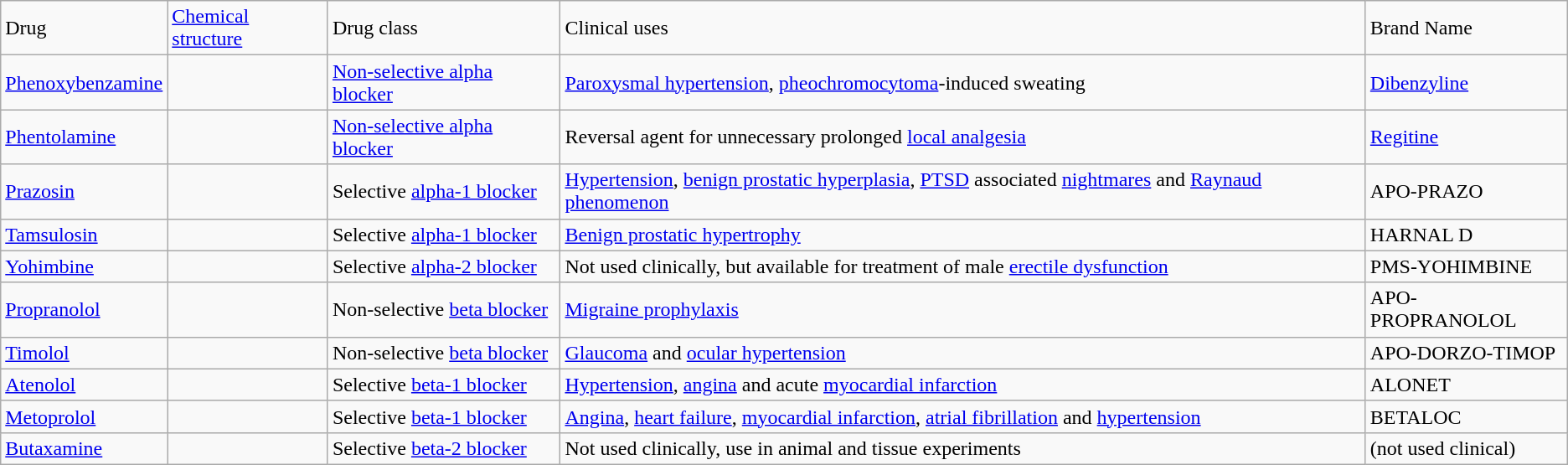<table class="wikitable">
<tr>
<td>Drug</td>
<td><a href='#'>Chemical structure</a></td>
<td>Drug class</td>
<td>Clinical uses</td>
<td>Brand Name</td>
</tr>
<tr>
<td><a href='#'>Phenoxybenzamine</a></td>
<td></td>
<td><a href='#'>Non-selective alpha blocker</a></td>
<td><a href='#'>Paroxysmal hypertension</a>, <a href='#'>pheochromocytoma</a>-induced sweating</td>
<td><a href='#'>Dibenzyline</a></td>
</tr>
<tr>
<td><a href='#'>Phentolamine</a></td>
<td></td>
<td><a href='#'>Non-selective alpha blocker</a></td>
<td>Reversal agent for unnecessary prolonged <a href='#'>local analgesia</a></td>
<td><a href='#'>Regitine</a></td>
</tr>
<tr>
<td><a href='#'>Prazosin</a></td>
<td></td>
<td>Selective <a href='#'>alpha-1 blocker</a></td>
<td><a href='#'>Hypertension</a>, <a href='#'>benign prostatic hyperplasia</a>, <a href='#'>PTSD</a> associated <a href='#'>nightmares</a> and <a href='#'>Raynaud phenomenon</a></td>
<td>APO-PRAZO </td>
</tr>
<tr>
<td><a href='#'>Tamsulosin</a></td>
<td></td>
<td>Selective <a href='#'>alpha-1 blocker</a></td>
<td><a href='#'>Benign prostatic hypertrophy</a></td>
<td>HARNAL D </td>
</tr>
<tr>
<td><a href='#'>Yohimbine</a></td>
<td></td>
<td>Selective <a href='#'>alpha-2 blocker</a></td>
<td>Not used clinically, but available for treatment of male <a href='#'>erectile dysfunction</a></td>
<td>PMS-YOHIMBINE </td>
</tr>
<tr>
<td><a href='#'>Propranolol</a></td>
<td></td>
<td>Non-selective <a href='#'>beta blocker</a></td>
<td><a href='#'>Migraine prophylaxis</a></td>
<td>APO-PROPRANOLOL</td>
</tr>
<tr>
<td><a href='#'>Timolol</a></td>
<td></td>
<td>Non-selective <a href='#'>beta blocker</a></td>
<td><a href='#'>Glaucoma</a> and <a href='#'>ocular hypertension</a></td>
<td>APO-DORZO-TIMOP</td>
</tr>
<tr>
<td><a href='#'>Atenolol</a></td>
<td></td>
<td>Selective <a href='#'>beta-1 blocker</a></td>
<td><a href='#'>Hypertension</a>, <a href='#'>angina</a> and acute <a href='#'>myocardial infarction</a></td>
<td>ALONET</td>
</tr>
<tr>
<td><a href='#'>Metoprolol</a></td>
<td></td>
<td>Selective <a href='#'>beta-1 blocker</a></td>
<td><a href='#'>Angina</a>, <a href='#'>heart failure</a>, <a href='#'>myocardial infarction</a>, <a href='#'>atrial fibrillation</a> and <a href='#'>hypertension</a></td>
<td>BETALOC</td>
</tr>
<tr>
<td><a href='#'>Butaxamine</a></td>
<td></td>
<td>Selective <a href='#'>beta-2 blocker</a></td>
<td>Not used clinically, use in animal and tissue experiments</td>
<td>(not used clinical)</td>
</tr>
</table>
